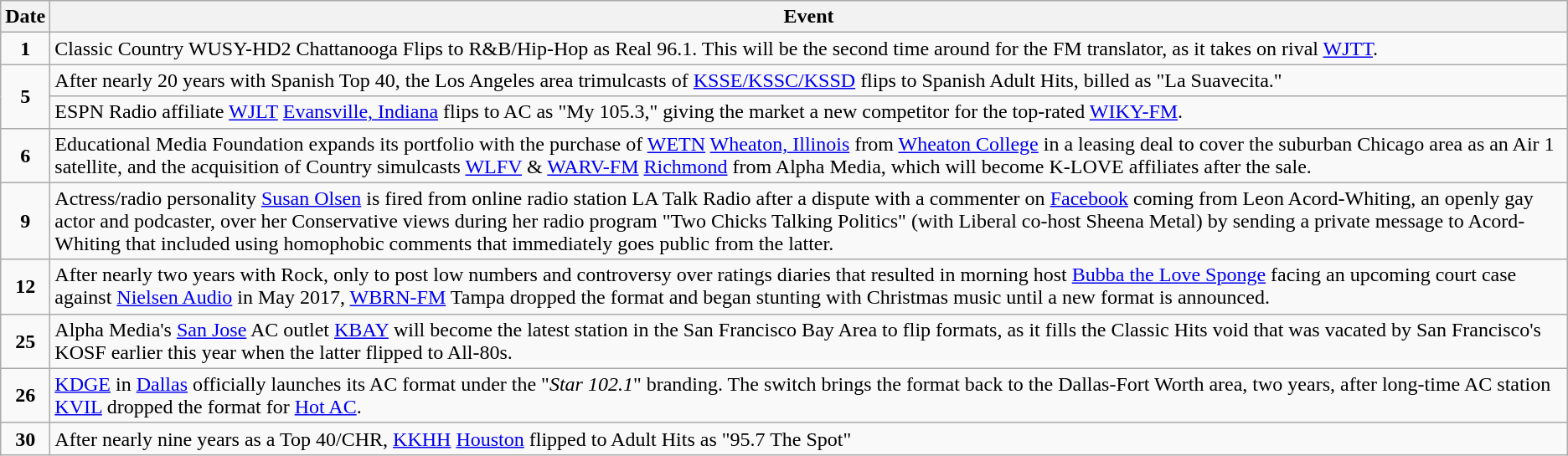<table class="wikitable">
<tr>
<th>Date</th>
<th>Event</th>
</tr>
<tr>
<td style="text-align:center;"><strong>1</strong></td>
<td>Classic Country WUSY-HD2 Chattanooga Flips to R&B/Hip-Hop as Real 96.1. This will be the second time around for the FM translator, as it takes on rival <a href='#'>WJTT</a>.</td>
</tr>
<tr>
<td style="text-align:center;" rowspan=2><strong>5</strong></td>
<td>After nearly 20 years with Spanish Top 40, the Los Angeles area trimulcasts of <a href='#'>KSSE/KSSC/KSSD</a> flips to Spanish Adult Hits, billed as "La Suavecita."</td>
</tr>
<tr>
<td>ESPN Radio affiliate <a href='#'>WJLT</a> <a href='#'>Evansville, Indiana</a> flips to AC as "My 105.3," giving the market a new competitor for the top-rated <a href='#'>WIKY-FM</a>.</td>
</tr>
<tr>
<td style="text-align:center;"><strong>6</strong></td>
<td>Educational Media Foundation expands its portfolio with the purchase of <a href='#'>WETN</a> <a href='#'>Wheaton, Illinois</a> from <a href='#'>Wheaton College</a> in a leasing deal to cover the suburban Chicago area as an Air 1 satellite, and the acquisition of Country simulcasts <a href='#'>WLFV</a> & <a href='#'>WARV-FM</a> <a href='#'>Richmond</a> from Alpha Media, which will become K-LOVE affiliates after the sale.</td>
</tr>
<tr>
<td style="text-align:center;"><strong>9</strong></td>
<td>Actress/radio personality <a href='#'>Susan Olsen</a> is fired from online radio station LA Talk Radio after a dispute with a commenter on <a href='#'>Facebook</a> coming from Leon Acord-Whiting, an openly gay actor and podcaster, over her Conservative views during her radio program "Two Chicks Talking Politics" (with Liberal co-host Sheena Metal) by sending a private message to Acord-Whiting that included using homophobic comments that immediately goes public from the latter.</td>
</tr>
<tr>
<td style="text-align:center;"><strong>12</strong></td>
<td>After nearly two years with Rock, only to post low numbers and controversy over ratings diaries that resulted in morning host <a href='#'>Bubba the Love Sponge</a> facing an upcoming court case against <a href='#'>Nielsen Audio</a> in May 2017, <a href='#'>WBRN-FM</a> Tampa dropped the format and began stunting with Christmas music until a new format is announced.</td>
</tr>
<tr>
<td style="text-align:center;"><strong>25</strong></td>
<td>Alpha Media's <a href='#'>San Jose</a> AC outlet <a href='#'>KBAY</a> will become the latest station in the San Francisco Bay Area to flip formats, as it fills the Classic Hits void that was vacated by San Francisco's KOSF earlier this year when the latter flipped to All-80s.</td>
</tr>
<tr>
<td style="text-align:center;"><strong>26</strong></td>
<td><a href='#'>KDGE</a> in <a href='#'>Dallas</a> officially launches its AC format under the "<em>Star 102.1</em>" branding. The switch brings the format back to the Dallas-Fort Worth area, two years, after long-time AC station <a href='#'>KVIL</a> dropped the format for <a href='#'>Hot AC</a>.</td>
</tr>
<tr>
<td style="text-align:center;"><strong>30</strong></td>
<td>After nearly nine years as a Top 40/CHR, <a href='#'>KKHH</a> <a href='#'>Houston</a> flipped to Adult Hits as "95.7 The Spot"</td>
</tr>
</table>
